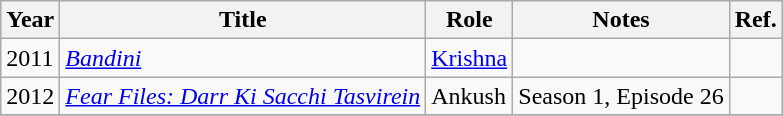<table class="wikitable sortable plainrowheaders">
<tr>
<th>Year</th>
<th>Title</th>
<th>Role</th>
<th>Notes</th>
<th>Ref.</th>
</tr>
<tr>
<td>2011</td>
<td><em><a href='#'>Bandini</a></em></td>
<td><a href='#'>Krishna</a></td>
<td></td>
<td></td>
</tr>
<tr>
<td>2012</td>
<td><em><a href='#'>Fear Files: Darr Ki Sacchi Tasvirein</a></em></td>
<td>Ankush</td>
<td>Season 1, Episode 26</td>
<td></td>
</tr>
<tr>
</tr>
</table>
